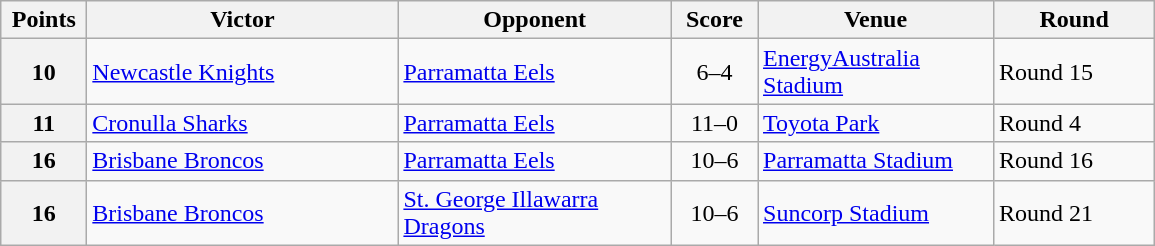<table class="wikitable" style="text-align:left;">
<tr>
<th width=50>Points</th>
<th width=200>Victor</th>
<th width=175>Opponent</th>
<th width=50>Score</th>
<th width=150>Venue</th>
<th width=100>Round</th>
</tr>
<tr>
<th>10</th>
<td> <a href='#'>Newcastle Knights</a></td>
<td><a href='#'>Parramatta Eels</a></td>
<td align=center>6–4</td>
<td><a href='#'>EnergyAustralia Stadium</a></td>
<td>Round 15</td>
</tr>
<tr>
<th>11</th>
<td> <a href='#'>Cronulla Sharks</a></td>
<td><a href='#'>Parramatta Eels</a></td>
<td align=center>11–0</td>
<td><a href='#'>Toyota Park</a></td>
<td>Round 4</td>
</tr>
<tr>
<th>16</th>
<td> <a href='#'>Brisbane Broncos</a></td>
<td><a href='#'>Parramatta Eels</a></td>
<td align=center>10–6</td>
<td><a href='#'>Parramatta Stadium</a></td>
<td>Round 16</td>
</tr>
<tr>
<th>16</th>
<td> <a href='#'>Brisbane Broncos</a></td>
<td><a href='#'>St. George Illawarra Dragons</a></td>
<td align=center>10–6</td>
<td><a href='#'>Suncorp Stadium</a></td>
<td>Round 21</td>
</tr>
</table>
